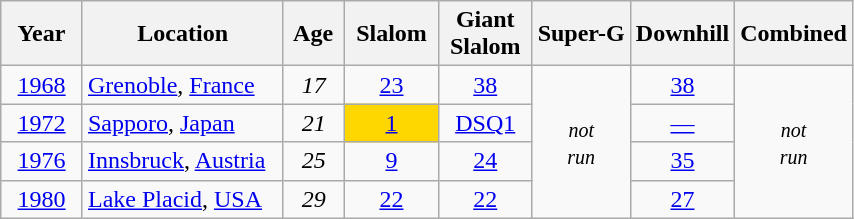<table class=wikitable style="text-align:center">
<tr>
<th>  Year  </th>
<th> Location </th>
<th> Age </th>
<th> Slalom </th>
<th>Giant<br> Slalom </th>
<th>Super-G</th>
<th>Downhill</th>
<th>Combined</th>
</tr>
<tr>
<td><a href='#'>1968</a></td>
<td align=left><a href='#'>Grenoble</a>, <a href='#'>France</a></td>
<td><em>17</em></td>
<td><a href='#'>23</a></td>
<td><a href='#'>38</a></td>
<td rowspan=4><small><em>not<br>run</em></small></td>
<td><a href='#'>38</a></td>
<td rowspan=4><small><em>not<br>run</em></small></td>
</tr>
<tr>
<td><a href='#'>1972</a></td>
<td align=left><a href='#'>Sapporo</a>, <a href='#'>Japan</a></td>
<td><em>21</em></td>
<td style="background:gold;"><a href='#'>1</a></td>
<td><a href='#'>DSQ1</a></td>
<td><a href='#'>—</a></td>
</tr>
<tr>
<td><a href='#'>1976</a></td>
<td align=left><a href='#'>Innsbruck</a>, <a href='#'>Austria</a>  </td>
<td><em>25</em></td>
<td><a href='#'>9</a></td>
<td><a href='#'>24</a></td>
<td><a href='#'>35</a></td>
</tr>
<tr>
<td><a href='#'>1980</a></td>
<td align=left><a href='#'>Lake Placid</a>, <a href='#'>USA</a></td>
<td><em>29</em></td>
<td><a href='#'>22</a></td>
<td><a href='#'>22</a></td>
<td><a href='#'>27</a></td>
</tr>
</table>
